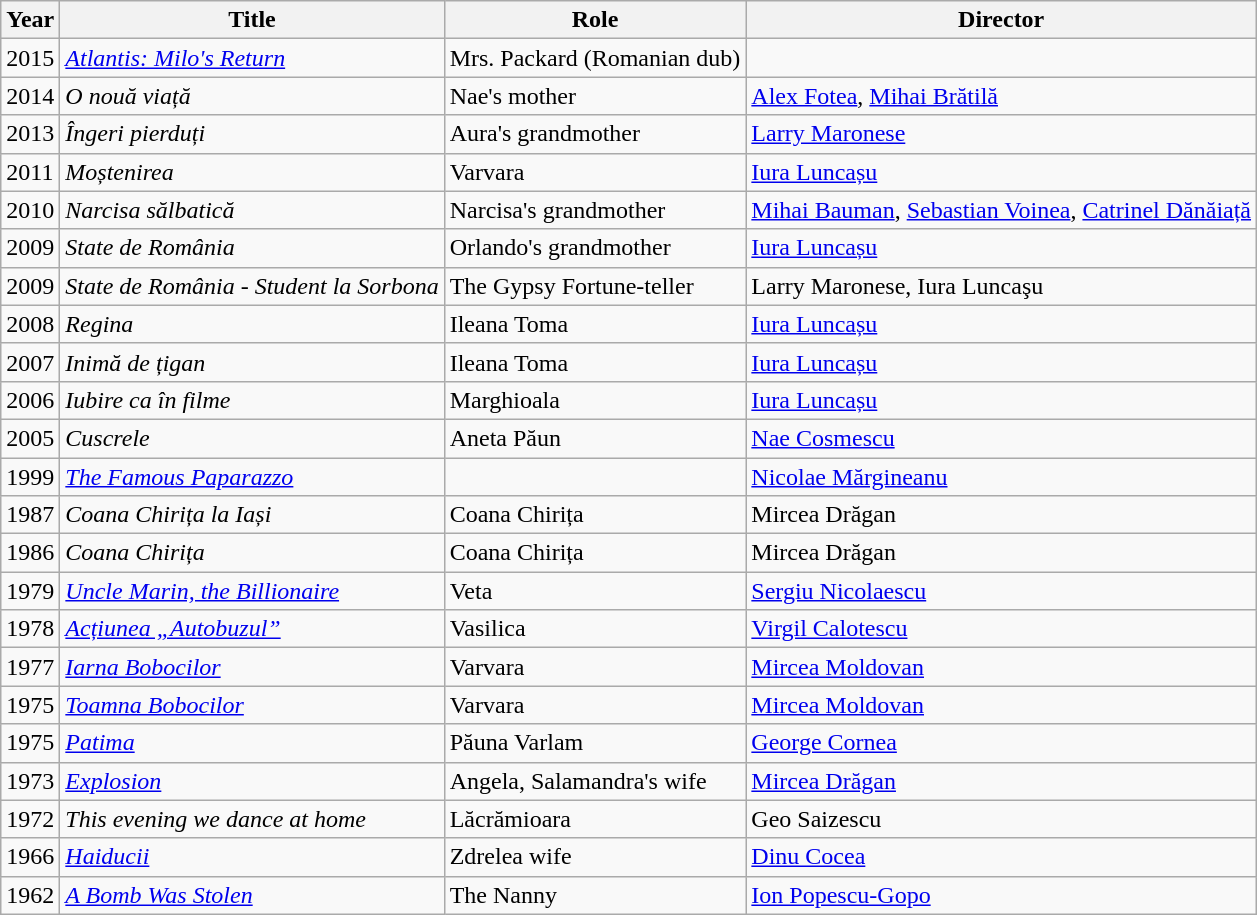<table class="wikitable sortable">
<tr>
<th>Year</th>
<th>Title</th>
<th>Role</th>
<th class="unsortable">Director</th>
</tr>
<tr>
<td>2015</td>
<td><em><a href='#'>Atlantis: Milo's Return</a></em></td>
<td>Mrs. Packard (Romanian dub)</td>
<td></td>
</tr>
<tr>
<td>2014</td>
<td><em>O nouă viață</em></td>
<td>Nae's mother</td>
<td><a href='#'>Alex Fotea</a>, <a href='#'>Mihai Brătilă</a></td>
</tr>
<tr>
<td>2013</td>
<td><em>Îngeri pierduți</em></td>
<td>Aura's grandmother</td>
<td><a href='#'>Larry Maronese</a></td>
</tr>
<tr>
<td>2011</td>
<td><em>Moștenirea</em></td>
<td>Varvara</td>
<td><a href='#'>Iura Luncașu</a></td>
</tr>
<tr>
<td>2010</td>
<td><em>Narcisa sălbatică</em></td>
<td>Narcisa's grandmother</td>
<td><a href='#'>Mihai Bauman</a>, <a href='#'>Sebastian Voinea</a>, <a href='#'>Catrinel Dănăiață</a></td>
</tr>
<tr>
<td>2009</td>
<td><em>State de România</em></td>
<td>Orlando's grandmother</td>
<td><a href='#'>Iura Luncașu</a></td>
</tr>
<tr>
<td>2009</td>
<td><em>State de România - Student la Sorbona</em></td>
<td>The Gypsy Fortune-teller</td>
<td>Larry Maronese, Iura Luncaşu</td>
</tr>
<tr>
<td>2008</td>
<td><em>Regina</em></td>
<td>Ileana Toma</td>
<td><a href='#'>Iura Luncașu</a></td>
</tr>
<tr>
<td>2007</td>
<td><em>Inimă de țigan</em></td>
<td>Ileana Toma</td>
<td><a href='#'>Iura Luncașu</a></td>
</tr>
<tr>
<td>2006</td>
<td><em>Iubire ca în filme</em></td>
<td>Marghioala</td>
<td><a href='#'>Iura Luncașu</a></td>
</tr>
<tr>
<td>2005</td>
<td><em>Cuscrele</em></td>
<td>Aneta Păun</td>
<td><a href='#'>Nae Cosmescu</a></td>
</tr>
<tr>
<td>1999</td>
<td><em><a href='#'>The Famous Paparazzo</a></em></td>
<td></td>
<td><a href='#'>Nicolae Mărgineanu</a></td>
</tr>
<tr>
<td>1987</td>
<td><em>Coana Chirița la Iași</em></td>
<td>Coana Chirița</td>
<td>Mircea Drăgan</td>
</tr>
<tr>
<td>1986</td>
<td><em>Coana Chirița</em></td>
<td>Coana Chirița</td>
<td>Mircea Drăgan</td>
</tr>
<tr>
<td>1979</td>
<td><em><a href='#'>Uncle Marin, the Billionaire</a></em></td>
<td>Veta</td>
<td><a href='#'>Sergiu Nicolaescu</a></td>
</tr>
<tr>
<td>1978</td>
<td><em><a href='#'>Acțiunea „Autobuzul”</a></em></td>
<td>Vasilica</td>
<td><a href='#'>Virgil Calotescu</a></td>
</tr>
<tr>
<td>1977</td>
<td><em><a href='#'>Iarna Bobocilor</a></em></td>
<td>Varvara</td>
<td><a href='#'>Mircea Moldovan</a></td>
</tr>
<tr>
<td>1975</td>
<td><em><a href='#'>Toamna Bobocilor</a></em></td>
<td>Varvara</td>
<td><a href='#'>Mircea Moldovan</a></td>
</tr>
<tr>
<td>1975</td>
<td><em><a href='#'>Patima</a></em></td>
<td>Păuna Varlam</td>
<td><a href='#'>George Cornea</a></td>
</tr>
<tr>
<td>1973</td>
<td><em><a href='#'>Explosion</a></em></td>
<td>Angela, Salamandra's wife</td>
<td><a href='#'>Mircea Drăgan</a></td>
</tr>
<tr>
<td>1972</td>
<td><em>This evening we dance at home</em></td>
<td>Lăcrămioara</td>
<td>Geo Saizescu</td>
</tr>
<tr>
<td>1966</td>
<td><em><a href='#'>Haiducii</a></em></td>
<td>Zdrelea wife</td>
<td><a href='#'>Dinu Cocea</a></td>
</tr>
<tr>
<td>1962</td>
<td><em><a href='#'>A Bomb Was Stolen</a></em></td>
<td>The Nanny</td>
<td><a href='#'>Ion Popescu-Gopo</a></td>
</tr>
</table>
